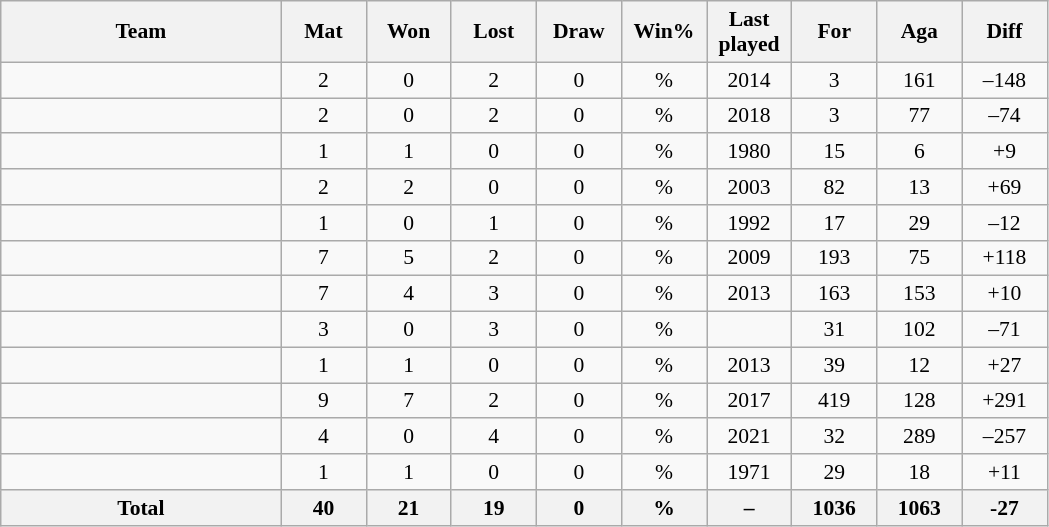<table class="wikitable sortable" style="font-size:90%">
<tr>
<th style="width:180px;">Team</th>
<th style="width:50px;">Mat</th>
<th style="width:50px;">Won</th>
<th style="width:50px;">Lost</th>
<th style="width:50px;">Draw</th>
<th style="width:50px;">Win%</th>
<th style="width:50px;">Last played</th>
<th style="width:50px;">For</th>
<th style="width:50px;">Aga</th>
<th style="width:50px;">Diff</th>
</tr>
<tr style="text-align:center">
<td style="text-align:left"></td>
<td>2</td>
<td>0</td>
<td>2</td>
<td>0</td>
<td>%</td>
<td>2014</td>
<td>3</td>
<td>161</td>
<td>–148</td>
</tr>
<tr style="text-align:center">
<td style="text-align:left"></td>
<td>2</td>
<td>0</td>
<td>2</td>
<td>0</td>
<td>%</td>
<td>2018</td>
<td>3</td>
<td>77</td>
<td>–74</td>
</tr>
<tr style="text-align:center">
<td style="text-align:left"></td>
<td>1</td>
<td>1</td>
<td>0</td>
<td>0</td>
<td>%</td>
<td>1980</td>
<td>15</td>
<td>6</td>
<td>+9</td>
</tr>
<tr style="text-align:center">
<td style="text-align:left"></td>
<td>2</td>
<td>2</td>
<td>0</td>
<td>0</td>
<td>%</td>
<td>2003</td>
<td>82</td>
<td>13</td>
<td>+69</td>
</tr>
<tr style="text-align:center">
<td style="text-align:left"></td>
<td>1</td>
<td>0</td>
<td>1</td>
<td>0</td>
<td>%</td>
<td>1992</td>
<td>17</td>
<td>29</td>
<td>–12</td>
</tr>
<tr style="text-align:center">
<td style="text-align:left"></td>
<td>7</td>
<td>5</td>
<td>2</td>
<td>0</td>
<td>%</td>
<td>2009</td>
<td>193</td>
<td>75</td>
<td>+118</td>
</tr>
<tr style="text-align:center">
<td style="text-align:left"></td>
<td>7</td>
<td>4</td>
<td>3</td>
<td>0</td>
<td>%</td>
<td>2013</td>
<td>163</td>
<td>153</td>
<td>+10</td>
</tr>
<tr style="text-align:center">
<td style="text-align:left"></td>
<td>3</td>
<td>0</td>
<td>3</td>
<td>0</td>
<td>%</td>
<td></td>
<td>31</td>
<td>102</td>
<td>–71</td>
</tr>
<tr style="text-align:center">
<td style="text-align:left"></td>
<td>1</td>
<td>1</td>
<td>0</td>
<td>0</td>
<td>%</td>
<td>2013</td>
<td>39</td>
<td>12</td>
<td>+27</td>
</tr>
<tr style="text-align:center">
<td style="text-align:left"></td>
<td>9</td>
<td>7</td>
<td>2</td>
<td>0</td>
<td>%</td>
<td>2017</td>
<td>419</td>
<td>128</td>
<td>+291</td>
</tr>
<tr style="text-align:center">
<td style="text-align:left"></td>
<td>4</td>
<td>0</td>
<td>4</td>
<td>0</td>
<td>%</td>
<td>2021</td>
<td>32</td>
<td>289</td>
<td>–257</td>
</tr>
<tr style="text-align:center">
<td style="text-align:left"></td>
<td>1</td>
<td>1</td>
<td>0</td>
<td>0</td>
<td>%</td>
<td>1971</td>
<td>29</td>
<td>18</td>
<td>+11</td>
</tr>
<tr style="text-align:center"class="sortbottom">
<th>Total</th>
<th><strong>40</strong></th>
<th><strong>21</strong></th>
<th><strong>19</strong></th>
<th><strong>0</strong></th>
<th><strong>%</strong></th>
<th>–</th>
<th><strong>1036</strong></th>
<th><strong>1063</strong></th>
<th><strong>-27</strong></th>
</tr>
</table>
